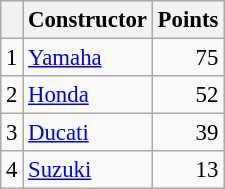<table class="wikitable" style="font-size: 95%;">
<tr>
<th></th>
<th>Constructor</th>
<th>Points</th>
</tr>
<tr>
<td align=center>1</td>
<td> <a href='#'>Yamaha</a></td>
<td align=right>75</td>
</tr>
<tr>
<td align=center>2</td>
<td> <a href='#'>Honda</a></td>
<td align=right>52</td>
</tr>
<tr>
<td align=center>3</td>
<td> <a href='#'>Ducati</a></td>
<td align=right>39</td>
</tr>
<tr>
<td align=center>4</td>
<td> <a href='#'>Suzuki</a></td>
<td align=right>13</td>
</tr>
</table>
